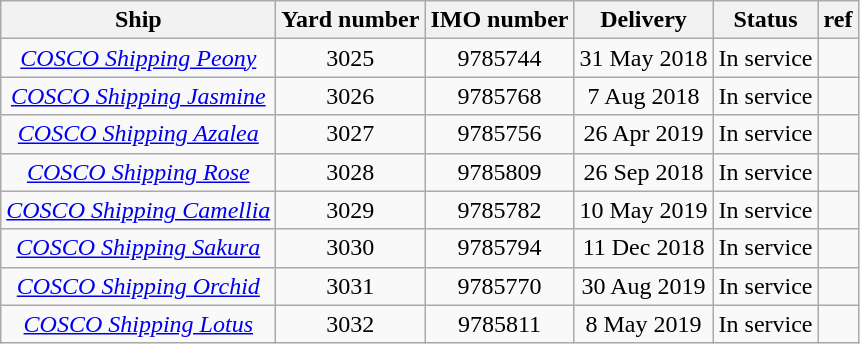<table class="wikitable" style="text-align:center">
<tr>
<th>Ship</th>
<th>Yard number</th>
<th>IMO number</th>
<th>Delivery</th>
<th>Status</th>
<th>ref</th>
</tr>
<tr>
<td><em><a href='#'>COSCO Shipping Peony</a></em></td>
<td>3025</td>
<td>9785744</td>
<td>31 May 2018</td>
<td>In service</td>
<td></td>
</tr>
<tr>
<td><em><a href='#'>COSCO Shipping Jasmine</a></em></td>
<td>3026</td>
<td>9785768</td>
<td>7 Aug 2018</td>
<td>In service</td>
<td></td>
</tr>
<tr>
<td><em><a href='#'>COSCO Shipping Azalea</a></em></td>
<td>3027</td>
<td>9785756</td>
<td>26 Apr 2019</td>
<td>In service</td>
<td></td>
</tr>
<tr>
<td><em><a href='#'>COSCO Shipping Rose</a></em></td>
<td>3028</td>
<td>9785809</td>
<td>26 Sep 2018</td>
<td>In service</td>
<td></td>
</tr>
<tr>
<td><em><a href='#'>COSCO Shipping Camellia</a></em></td>
<td>3029</td>
<td>9785782</td>
<td>10 May 2019</td>
<td>In service</td>
<td></td>
</tr>
<tr>
<td><em><a href='#'>COSCO Shipping Sakura</a></em></td>
<td>3030</td>
<td>9785794</td>
<td>11 Dec 2018</td>
<td>In service</td>
<td></td>
</tr>
<tr>
<td><em><a href='#'>COSCO Shipping Orchid</a></em></td>
<td>3031</td>
<td>9785770</td>
<td>30 Aug 2019</td>
<td>In service</td>
<td></td>
</tr>
<tr>
<td><em><a href='#'>COSCO Shipping Lotus</a></em></td>
<td>3032</td>
<td>9785811</td>
<td>8 May 2019</td>
<td>In service</td>
<td></td>
</tr>
</table>
